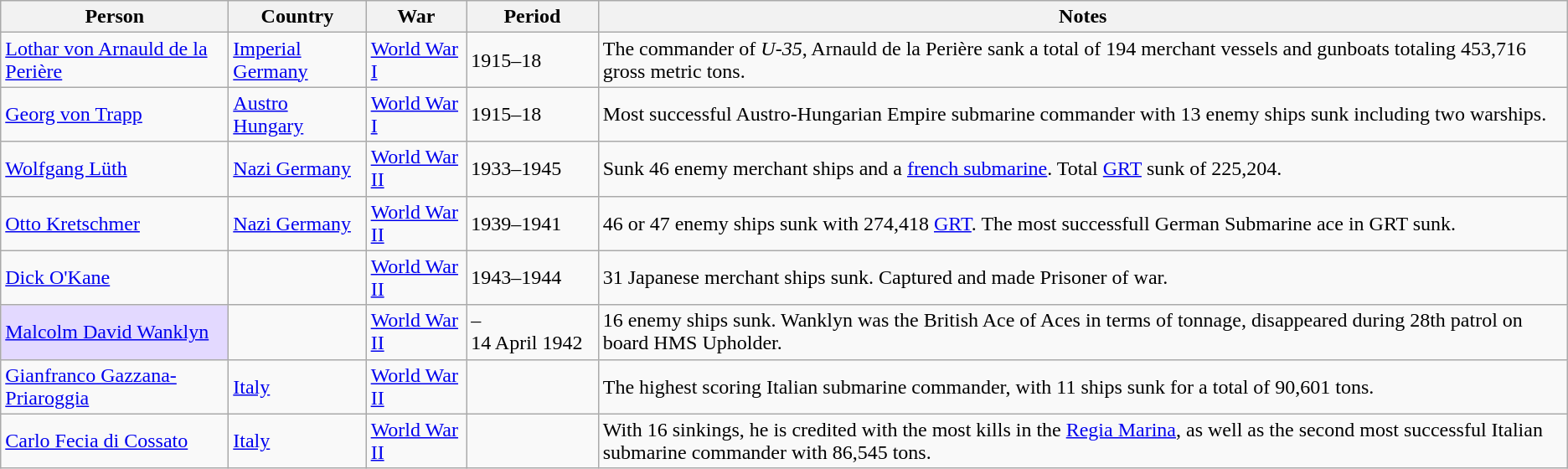<table class=wikitable>
<tr>
<th>Person</th>
<th>Country</th>
<th>War</th>
<th>Period</th>
<th>Notes</th>
</tr>
<tr>
<td><a href='#'>Lothar von Arnauld de la Perière</a></td>
<td> <a href='#'>Imperial Germany</a></td>
<td><a href='#'>World War I</a></td>
<td>1915–18</td>
<td>The commander of <em>U-35</em>, Arnauld de la Perière sank a total of 194 merchant vessels and gunboats totaling 453,716 gross metric tons.</td>
</tr>
<tr>
<td><a href='#'>Georg von Trapp</a></td>
<td> <a href='#'>Austro Hungary</a></td>
<td><a href='#'>World War I</a></td>
<td>1915–18</td>
<td>Most successful Austro-Hungarian Empire submarine commander with 13 enemy ships sunk including two warships.</td>
</tr>
<tr>
<td><a href='#'>Wolfgang Lüth</a></td>
<td> <a href='#'>Nazi Germany</a></td>
<td><a href='#'>World War II</a></td>
<td>1933–1945</td>
<td>Sunk 46 enemy merchant ships and a <a href='#'>french submarine</a>. Total <a href='#'>GRT</a> sunk of 225,204.</td>
</tr>
<tr>
<td><a href='#'>Otto Kretschmer</a></td>
<td> <a href='#'>Nazi Germany</a></td>
<td><a href='#'>World War II</a></td>
<td>1939–1941</td>
<td>46 or 47 enemy ships sunk with 274,418 <a href='#'>GRT</a>. The most successfull German Submarine ace in GRT sunk.</td>
</tr>
<tr>
<td><a href='#'>Dick O'Kane</a></td>
<td></td>
<td><a href='#'>World War II</a></td>
<td>1943–1944</td>
<td>31 Japanese merchant ships sunk. Captured and made Prisoner of war.</td>
</tr>
<tr>
<td style="background:#e3d9ff;"><a href='#'>Malcolm David Wanklyn</a></td>
<td></td>
<td><a href='#'>World War II</a></td>
<td>– 14 April 1942</td>
<td>16 enemy ships sunk. Wanklyn was the British Ace of Aces in terms of tonnage, disappeared during 28th patrol on board HMS Upholder.</td>
</tr>
<tr>
<td><a href='#'>Gianfranco Gazzana-Priaroggia</a></td>
<td> <a href='#'>Italy</a></td>
<td><a href='#'>World War II</a></td>
<td></td>
<td>The highest scoring Italian submarine commander, with 11 ships sunk for a total of 90,601 tons.</td>
</tr>
<tr>
<td><a href='#'>Carlo Fecia di Cossato</a></td>
<td> <a href='#'>Italy</a></td>
<td><a href='#'>World War II</a></td>
<td></td>
<td>With 16 sinkings, he is credited with the most kills in the <a href='#'>Regia Marina</a>, as well as the second most successful Italian submarine commander with 86,545 tons.</td>
</tr>
</table>
